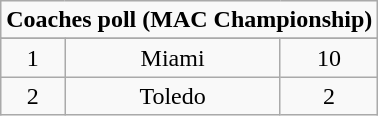<table class="wikitable">
<tr align="center">
<td align="center" Colspan="3"><strong>Coaches poll (MAC Championship)</strong></td>
</tr>
<tr align="center">
</tr>
<tr align="center">
<td>1</td>
<td>Miami</td>
<td>10</td>
</tr>
<tr align="center">
<td>2</td>
<td>Toledo</td>
<td>2</td>
</tr>
</table>
